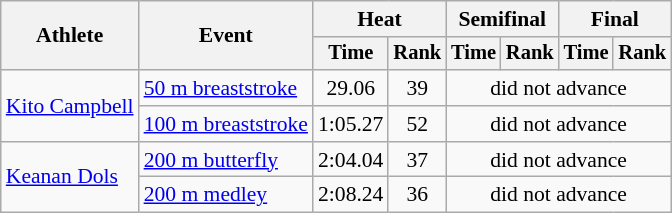<table class="wikitable" style="text-align:center; font-size:90%">
<tr>
<th rowspan="2">Athlete</th>
<th rowspan="2">Event</th>
<th colspan="2">Heat</th>
<th colspan="2">Semifinal</th>
<th colspan="2">Final</th>
</tr>
<tr style="font-size:95%">
<th>Time</th>
<th>Rank</th>
<th>Time</th>
<th>Rank</th>
<th>Time</th>
<th>Rank</th>
</tr>
<tr>
<td align=left rowspan=2><a href='#'>Kito Campbell</a></td>
<td align=left><a href='#'>50 m breaststroke</a></td>
<td>29.06</td>
<td>39</td>
<td colspan=4>did not advance</td>
</tr>
<tr>
<td align=left><a href='#'>100 m breaststroke</a></td>
<td>1:05.27</td>
<td>52</td>
<td colspan=4>did not advance</td>
</tr>
<tr>
<td align=left rowspan=2><a href='#'>Keanan Dols</a></td>
<td align=left><a href='#'>200 m butterfly</a></td>
<td>2:04.04</td>
<td>37</td>
<td colspan=4>did not advance</td>
</tr>
<tr>
<td align=left><a href='#'>200 m medley</a></td>
<td>2:08.24</td>
<td>36</td>
<td colspan=4>did not advance</td>
</tr>
</table>
